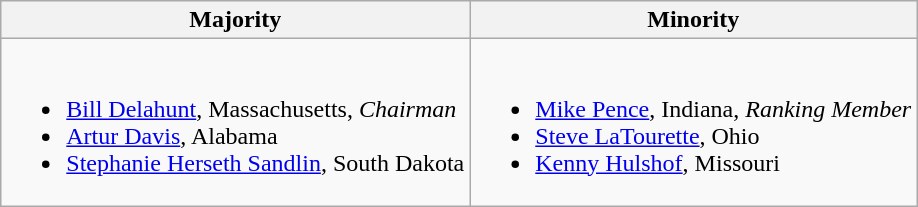<table class=wikitable>
<tr>
<th>Majority</th>
<th>Minority</th>
</tr>
<tr>
<td><br><ul><li><a href='#'>Bill Delahunt</a>, Massachusetts, <em>Chairman</em></li><li><a href='#'>Artur Davis</a>, Alabama</li><li><a href='#'>Stephanie Herseth Sandlin</a>, South Dakota</li></ul></td>
<td><br><ul><li><a href='#'>Mike Pence</a>, Indiana, <em>Ranking Member</em></li><li><a href='#'>Steve LaTourette</a>, Ohio</li><li><a href='#'>Kenny Hulshof</a>, Missouri</li></ul></td>
</tr>
</table>
